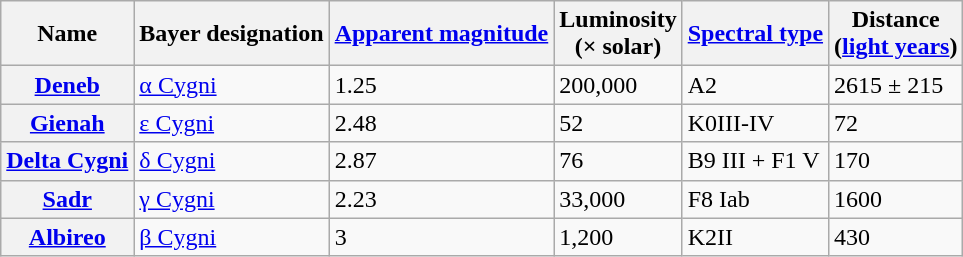<table class="wikitable">
<tr>
<th>Name</th>
<th>Bayer designation</th>
<th><a href='#'>Apparent magnitude</a></th>
<th>Luminosity<br>(× solar)</th>
<th><a href='#'>Spectral type</a></th>
<th>Distance<br>(<a href='#'>light years</a>)</th>
</tr>
<tr>
<th><a href='#'>Deneb</a></th>
<td><a href='#'>α Cygni</a></td>
<td>1.25</td>
<td>200,000</td>
<td>A2</td>
<td>2615 ± 215</td>
</tr>
<tr>
<th><a href='#'>Gienah</a></th>
<td><a href='#'>ε Cygni</a></td>
<td>2.48</td>
<td>52</td>
<td>K0III-IV</td>
<td>72</td>
</tr>
<tr>
<th><a href='#'>Delta Cygni</a></th>
<td><a href='#'>δ Cygni</a></td>
<td>2.87</td>
<td>76</td>
<td>B9 III + F1 V</td>
<td>170</td>
</tr>
<tr>
<th><a href='#'>Sadr</a></th>
<td><a href='#'>γ Cygni</a></td>
<td>2.23</td>
<td>33,000</td>
<td>F8 Iab</td>
<td>1600</td>
</tr>
<tr>
<th><a href='#'>Albireo</a></th>
<td><a href='#'>β Cygni</a></td>
<td>3</td>
<td>1,200</td>
<td>K2II</td>
<td>430</td>
</tr>
</table>
